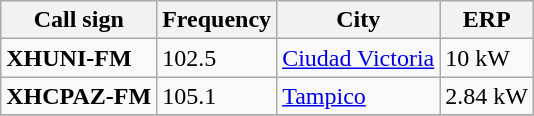<table class="wikitable sortable">
<tr>
<th>Call sign</th>
<th>Frequency</th>
<th>City</th>
<th>ERP</th>
</tr>
<tr>
<td><strong>XHUNI-FM</strong></td>
<td>102.5</td>
<td><a href='#'>Ciudad Victoria</a></td>
<td>10 kW</td>
</tr>
<tr>
<td><strong>XHCPAZ-FM</strong></td>
<td>105.1</td>
<td><a href='#'>Tampico</a></td>
<td>2.84 kW</td>
</tr>
<tr>
</tr>
</table>
